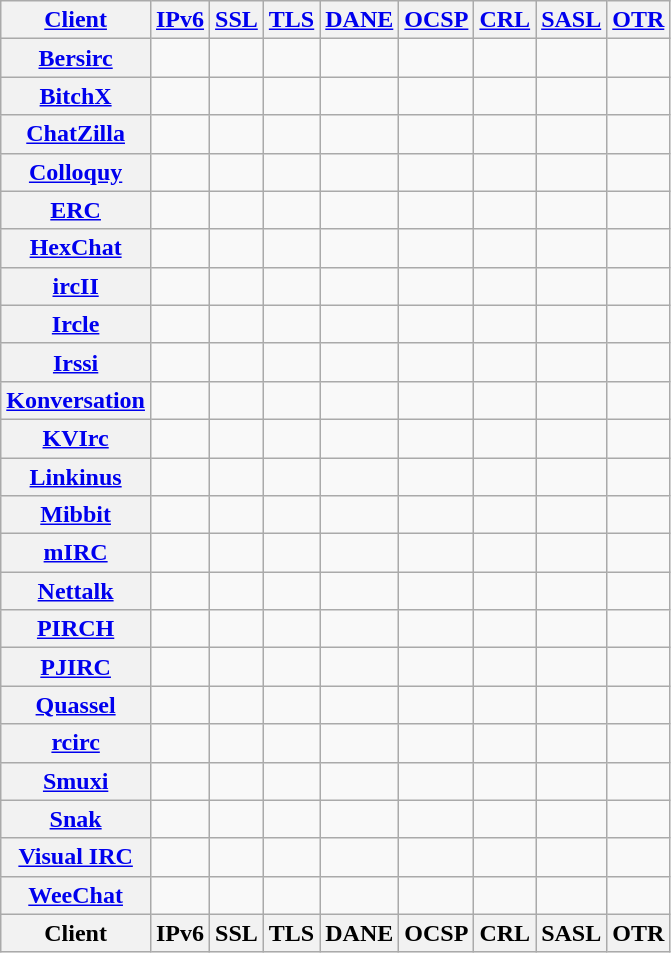<table class="wikitable sortable sort-under" style="width: auto; text-align: center">
<tr>
<th><a href='#'>Client</a></th>
<th><a href='#'>IPv6</a></th>
<th><a href='#'>SSL</a></th>
<th><a href='#'>TLS</a></th>
<th><a href='#'>DANE</a></th>
<th><a href='#'>OCSP</a></th>
<th><a href='#'>CRL</a></th>
<th><a href='#'>SASL</a></th>
<th><a href='#'>OTR</a></th>
</tr>
<tr>
<th><a href='#'>Bersirc</a></th>
<td></td>
<td></td>
<td></td>
<td></td>
<td></td>
<td></td>
<td></td>
<td></td>
</tr>
<tr>
<th><a href='#'>BitchX</a></th>
<td></td>
<td></td>
<td></td>
<td></td>
<td></td>
<td></td>
<td></td>
<td></td>
</tr>
<tr>
<th><a href='#'>ChatZilla</a></th>
<td></td>
<td></td>
<td></td>
<td></td>
<td></td>
<td></td>
<td></td>
<td></td>
</tr>
<tr>
<th><a href='#'>Colloquy</a></th>
<td></td>
<td></td>
<td></td>
<td></td>
<td></td>
<td></td>
<td></td>
<td></td>
</tr>
<tr>
<th><a href='#'>ERC</a></th>
<td></td>
<td></td>
<td></td>
<td></td>
<td></td>
<td></td>
<td></td>
<td></td>
</tr>
<tr>
<th><a href='#'>HexChat</a></th>
<td></td>
<td></td>
<td></td>
<td></td>
<td></td>
<td></td>
<td></td>
<td></td>
</tr>
<tr>
<th><a href='#'>ircII</a></th>
<td></td>
<td></td>
<td></td>
<td></td>
<td></td>
<td></td>
<td></td>
<td></td>
</tr>
<tr>
<th><a href='#'>Ircle</a></th>
<td></td>
<td></td>
<td></td>
<td></td>
<td></td>
<td></td>
<td></td>
<td></td>
</tr>
<tr>
<th><a href='#'>Irssi</a></th>
<td></td>
<td></td>
<td></td>
<td></td>
<td></td>
<td></td>
<td></td>
<td></td>
</tr>
<tr>
<th><a href='#'>Konversation</a></th>
<td></td>
<td></td>
<td></td>
<td></td>
<td></td>
<td></td>
<td></td>
<td></td>
</tr>
<tr>
<th><a href='#'>KVIrc</a></th>
<td></td>
<td></td>
<td></td>
<td></td>
<td></td>
<td></td>
<td></td>
<td></td>
</tr>
<tr>
<th><a href='#'>Linkinus</a></th>
<td></td>
<td></td>
<td></td>
<td></td>
<td></td>
<td></td>
<td></td>
<td></td>
</tr>
<tr>
<th><a href='#'>Mibbit</a></th>
<td></td>
<td></td>
<td></td>
<td></td>
<td></td>
<td></td>
<td></td>
<td></td>
</tr>
<tr>
<th><a href='#'>mIRC</a></th>
<td></td>
<td></td>
<td></td>
<td></td>
<td></td>
<td></td>
<td></td>
<td></td>
</tr>
<tr>
<th><a href='#'>Nettalk</a></th>
<td></td>
<td></td>
<td></td>
<td></td>
<td></td>
<td></td>
<td></td>
<td></td>
</tr>
<tr>
<th><a href='#'>PIRCH</a></th>
<td></td>
<td></td>
<td></td>
<td></td>
<td></td>
<td></td>
<td></td>
<td></td>
</tr>
<tr>
<th><a href='#'>PJIRC</a></th>
<td></td>
<td></td>
<td></td>
<td></td>
<td></td>
<td></td>
<td></td>
<td></td>
</tr>
<tr>
<th><a href='#'>Quassel</a></th>
<td></td>
<td></td>
<td></td>
<td></td>
<td></td>
<td></td>
<td></td>
<td></td>
</tr>
<tr>
<th><a href='#'>rcirc</a></th>
<td></td>
<td></td>
<td></td>
<td></td>
<td></td>
<td></td>
<td></td>
<td></td>
</tr>
<tr>
<th><a href='#'>Smuxi</a></th>
<td></td>
<td></td>
<td></td>
<td></td>
<td></td>
<td></td>
<td></td>
<td></td>
</tr>
<tr>
<th><a href='#'>Snak</a></th>
<td></td>
<td></td>
<td></td>
<td></td>
<td></td>
<td></td>
<td></td>
<td></td>
</tr>
<tr>
<th><a href='#'>Visual IRC</a></th>
<td></td>
<td></td>
<td></td>
<td></td>
<td></td>
<td></td>
<td></td>
<td></td>
</tr>
<tr>
<th><a href='#'>WeeChat</a></th>
<td></td>
<td></td>
<td></td>
<td></td>
<td></td>
<td></td>
<td></td>
<td></td>
</tr>
<tr class="sortbottom">
<th>Client</th>
<th>IPv6</th>
<th>SSL</th>
<th>TLS</th>
<th>DANE</th>
<th>OCSP</th>
<th>CRL</th>
<th>SASL</th>
<th>OTR</th>
</tr>
</table>
